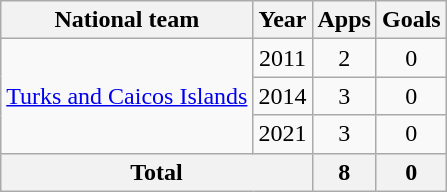<table class="wikitable" style="text-align:center">
<tr>
<th>National team</th>
<th>Year</th>
<th>Apps</th>
<th>Goals</th>
</tr>
<tr>
<td rowspan="3"><a href='#'>Turks and Caicos Islands</a></td>
<td>2011</td>
<td>2</td>
<td>0</td>
</tr>
<tr>
<td>2014</td>
<td>3</td>
<td>0</td>
</tr>
<tr>
<td>2021</td>
<td>3</td>
<td>0</td>
</tr>
<tr>
<th colspan=2>Total</th>
<th>8</th>
<th>0</th>
</tr>
</table>
